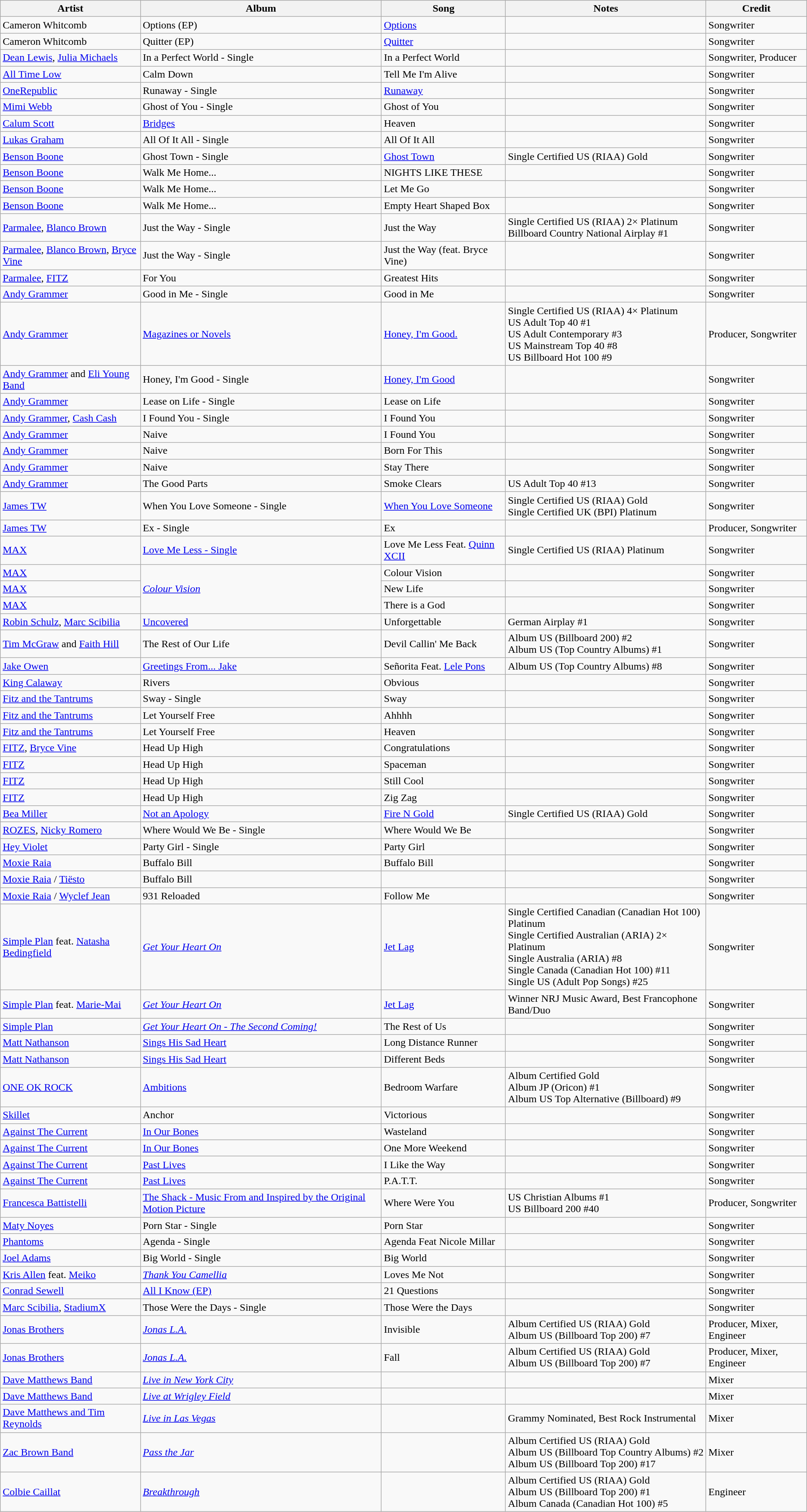<table class="wikitable">
<tr>
<th>Artist</th>
<th>Album</th>
<th>Song</th>
<th>Notes</th>
<th>Credit</th>
</tr>
<tr>
<td>Cameron Whitcomb</td>
<td>Options (EP)</td>
<td><a href='#'>Options</a></td>
<td></td>
<td>Songwriter</td>
</tr>
<tr>
<td>Cameron Whitcomb</td>
<td>Quitter (EP)</td>
<td><a href='#'>Quitter</a></td>
<td></td>
<td>Songwriter</td>
</tr>
<tr>
<td><a href='#'>Dean Lewis</a>, <a href='#'>Julia Michaels</a></td>
<td>In a Perfect World - Single</td>
<td>In a Perfect World</td>
<td></td>
<td>Songwriter, Producer</td>
</tr>
<tr>
<td><a href='#'>All Time Low</a></td>
<td>Calm Down</td>
<td>Tell Me I'm Alive</td>
<td></td>
<td>Songwriter</td>
</tr>
<tr>
<td><a href='#'>OneRepublic</a></td>
<td>Runaway - Single</td>
<td><a href='#'>Runaway</a></td>
<td></td>
<td>Songwriter</td>
</tr>
<tr>
<td><a href='#'>Mimi Webb</a></td>
<td>Ghost of You - Single</td>
<td>Ghost of You</td>
<td></td>
<td>Songwriter</td>
</tr>
<tr>
<td><a href='#'>Calum Scott</a></td>
<td><a href='#'>Bridges</a></td>
<td>Heaven</td>
<td></td>
<td>Songwriter</td>
</tr>
<tr>
<td><a href='#'>Lukas Graham</a></td>
<td>All Of It All - Single</td>
<td>All Of It All</td>
<td></td>
<td>Songwriter</td>
</tr>
<tr>
<td><a href='#'>Benson Boone</a></td>
<td>Ghost Town - Single</td>
<td><a href='#'>Ghost Town</a></td>
<td>Single Certified US (RIAA) Gold</td>
<td>Songwriter</td>
</tr>
<tr>
<td><a href='#'>Benson Boone</a></td>
<td>Walk Me Home...</td>
<td>NIGHTS LIKE THESE</td>
<td></td>
<td>Songwriter</td>
</tr>
<tr>
<td><a href='#'>Benson Boone</a></td>
<td>Walk Me Home...</td>
<td>Let Me Go</td>
<td></td>
<td>Songwriter</td>
</tr>
<tr>
<td><a href='#'>Benson Boone</a></td>
<td>Walk Me Home...</td>
<td>Empty Heart Shaped Box</td>
<td></td>
<td>Songwriter</td>
</tr>
<tr>
<td><a href='#'>Parmalee</a>, <a href='#'>Blanco Brown</a></td>
<td>Just the Way - Single</td>
<td>Just the Way</td>
<td>Single Certified US (RIAA) 2× Platinum<br>Billboard Country National Airplay #1</td>
<td>Songwriter</td>
</tr>
<tr>
<td><a href='#'>Parmalee</a>, <a href='#'>Blanco Brown</a>, <a href='#'>Bryce Vine</a></td>
<td>Just the Way - Single</td>
<td>Just the Way (feat. Bryce Vine)</td>
<td></td>
<td>Songwriter</td>
</tr>
<tr>
<td><a href='#'>Parmalee</a>, <a href='#'>FITZ</a></td>
<td>For You</td>
<td>Greatest Hits</td>
<td></td>
<td>Songwriter</td>
</tr>
<tr>
<td><a href='#'>Andy Grammer</a></td>
<td>Good in Me - Single</td>
<td>Good in Me</td>
<td></td>
<td>Songwriter</td>
</tr>
<tr>
<td><a href='#'>Andy Grammer</a></td>
<td><a href='#'>Magazines or Novels</a></td>
<td><a href='#'>Honey, I'm Good.</a></td>
<td>Single Certified US (RIAA) 4× Platinum<br>US Adult Top 40 #1<br>US Adult Contemporary #3<br>US Mainstream Top 40 #8<br>US Billboard Hot 100 #9</td>
<td>Producer, Songwriter</td>
</tr>
<tr>
<td><a href='#'>Andy Grammer</a> and <a href='#'>Eli Young Band</a></td>
<td>Honey, I'm Good - Single</td>
<td><a href='#'>Honey, I'm Good</a></td>
<td></td>
<td>Songwriter</td>
</tr>
<tr>
<td><a href='#'>Andy Grammer</a></td>
<td>Lease on Life - Single</td>
<td>Lease on Life</td>
<td></td>
<td>Songwriter</td>
</tr>
<tr>
<td><a href='#'>Andy Grammer</a>, <a href='#'>Cash Cash</a></td>
<td>I Found You - Single</td>
<td>I Found You</td>
<td></td>
<td>Songwriter</td>
</tr>
<tr>
<td><a href='#'>Andy Grammer</a></td>
<td>Naive</td>
<td>I Found You</td>
<td></td>
<td>Songwriter</td>
</tr>
<tr>
<td><a href='#'>Andy Grammer</a></td>
<td>Naive</td>
<td>Born For This</td>
<td></td>
<td>Songwriter</td>
</tr>
<tr>
<td><a href='#'>Andy Grammer</a></td>
<td>Naive</td>
<td>Stay There</td>
<td></td>
<td>Songwriter</td>
</tr>
<tr>
<td><a href='#'>Andy Grammer</a></td>
<td>The Good Parts</td>
<td>Smoke Clears</td>
<td>US Adult Top 40 #13</td>
<td>Songwriter</td>
</tr>
<tr>
<td><a href='#'>James TW</a></td>
<td>When You Love Someone - Single</td>
<td><a href='#'>When You Love Someone</a></td>
<td>Single Certified US (RIAA) Gold<br>Single Certified UK (BPI) Platinum</td>
<td>Songwriter</td>
</tr>
<tr>
<td><a href='#'>James TW</a></td>
<td>Ex - Single</td>
<td>Ex</td>
<td></td>
<td>Producer, Songwriter</td>
</tr>
<tr>
<td><a href='#'>MAX</a></td>
<td><a href='#'>Love Me Less - Single</a></td>
<td>Love Me Less Feat. <a href='#'>Quinn XCII</a></td>
<td>Single Certified US (RIAA) Platinum</td>
<td>Songwriter</td>
</tr>
<tr>
<td><a href='#'>MAX</a></td>
<td rowspan="3"><em><a href='#'>Colour Vision</a></em></td>
<td>Colour Vision</td>
<td></td>
<td>Songwriter</td>
</tr>
<tr>
<td><a href='#'>MAX</a></td>
<td>New Life</td>
<td></td>
<td>Songwriter</td>
</tr>
<tr>
<td><a href='#'>MAX</a></td>
<td>There is a God</td>
<td></td>
<td>Songwriter</td>
</tr>
<tr>
<td><a href='#'>Robin Schulz</a>, <a href='#'>Marc Scibilia</a></td>
<td><a href='#'>Uncovered</a></td>
<td>Unforgettable</td>
<td>German Airplay #1</td>
<td>Songwriter</td>
</tr>
<tr>
<td><a href='#'>Tim McGraw</a> and <a href='#'>Faith Hill</a></td>
<td>The Rest of Our Life</td>
<td>Devil Callin' Me Back</td>
<td>Album US (Billboard 200) #2<br>Album US (Top Country Albums) #1</td>
<td>Songwriter</td>
</tr>
<tr>
<td><a href='#'>Jake Owen</a></td>
<td><a href='#'>Greetings From... Jake</a></td>
<td>Señorita Feat. <a href='#'>Lele Pons</a></td>
<td>Album US (Top Country Albums) #8</td>
<td>Songwriter</td>
</tr>
<tr>
<td><a href='#'>King Calaway</a></td>
<td>Rivers</td>
<td>Obvious</td>
<td></td>
<td>Songwriter</td>
</tr>
<tr>
<td><a href='#'>Fitz and the Tantrums</a></td>
<td>Sway - Single</td>
<td>Sway</td>
<td></td>
<td>Songwriter</td>
</tr>
<tr>
<td><a href='#'>Fitz and the Tantrums</a></td>
<td>Let Yourself Free</td>
<td>Ahhhh</td>
<td></td>
<td>Songwriter</td>
</tr>
<tr>
<td><a href='#'>Fitz and the Tantrums</a></td>
<td>Let Yourself Free</td>
<td>Heaven</td>
<td></td>
<td>Songwriter</td>
</tr>
<tr>
<td><a href='#'>FITZ</a>, <a href='#'>Bryce Vine</a></td>
<td>Head Up High</td>
<td>Congratulations</td>
<td></td>
<td>Songwriter</td>
</tr>
<tr>
<td><a href='#'>FITZ</a></td>
<td>Head Up High</td>
<td>Spaceman</td>
<td></td>
<td>Songwriter</td>
</tr>
<tr>
<td><a href='#'>FITZ</a></td>
<td>Head Up High</td>
<td>Still Cool</td>
<td></td>
<td>Songwriter</td>
</tr>
<tr>
<td><a href='#'>FITZ</a></td>
<td>Head Up High</td>
<td>Zig Zag</td>
<td></td>
<td>Songwriter</td>
</tr>
<tr>
<td><a href='#'>Bea Miller</a></td>
<td><a href='#'>Not an Apology</a></td>
<td><a href='#'>Fire N Gold</a></td>
<td>Single Certified US (RIAA) Gold</td>
<td>Songwriter</td>
</tr>
<tr>
<td><a href='#'>ROZES</a>, <a href='#'>Nicky Romero</a></td>
<td>Where Would We Be - Single</td>
<td>Where Would We Be</td>
<td></td>
<td>Songwriter</td>
</tr>
<tr>
<td><a href='#'>Hey Violet</a></td>
<td>Party Girl - Single</td>
<td>Party Girl</td>
<td></td>
<td>Songwriter</td>
</tr>
<tr>
<td><a href='#'>Moxie Raia</a></td>
<td>Buffalo Bill</td>
<td>Buffalo Bill</td>
<td></td>
<td>Songwriter</td>
</tr>
<tr>
<td><a href='#'>Moxie Raia</a> / <a href='#'>Tiësto</a></td>
<td>Buffalo Bill</td>
<td></td>
<td></td>
<td>Songwriter</td>
</tr>
<tr>
<td><a href='#'>Moxie Raia</a> / <a href='#'>Wyclef Jean</a></td>
<td>931 Reloaded</td>
<td>Follow Me</td>
<td></td>
<td>Songwriter</td>
</tr>
<tr>
<td><a href='#'>Simple Plan</a> feat. <a href='#'>Natasha Bedingfield</a></td>
<td><em><a href='#'>Get Your Heart On</a></em></td>
<td><a href='#'>Jet Lag</a></td>
<td>Single Certified Canadian (Canadian Hot 100) Platinum<br>Single Certified Australian (ARIA) 2× Platinum<br>Single Australia (ARIA) #8<br>Single Canada (Canadian Hot 100) #11<br>Single US (Adult Pop Songs) #25</td>
<td>Songwriter</td>
</tr>
<tr>
<td><a href='#'>Simple Plan</a> feat. <a href='#'>Marie-Mai</a></td>
<td><em><a href='#'>Get Your Heart On</a></em></td>
<td><a href='#'>Jet Lag</a></td>
<td>Winner NRJ Music Award, Best Francophone Band/Duo</td>
<td>Songwriter</td>
</tr>
<tr>
<td><a href='#'>Simple Plan</a></td>
<td><em><a href='#'>Get Your Heart On - The Second Coming!</a></em></td>
<td>The Rest of Us</td>
<td></td>
<td>Songwriter</td>
</tr>
<tr>
<td><a href='#'>Matt Nathanson</a></td>
<td><a href='#'>Sings His Sad Heart</a></td>
<td>Long Distance Runner</td>
<td></td>
<td>Songwriter</td>
</tr>
<tr>
<td><a href='#'>Matt Nathanson</a></td>
<td><a href='#'>Sings His Sad Heart</a></td>
<td>Different Beds</td>
<td></td>
<td>Songwriter</td>
</tr>
<tr>
<td><a href='#'>ONE OK ROCK</a></td>
<td><a href='#'>Ambitions</a></td>
<td>Bedroom Warfare</td>
<td>Album Certified Gold<br>Album JP (Oricon) #1<br>Album US Top Alternative (Billboard) #9</td>
<td>Songwriter</td>
</tr>
<tr>
<td><a href='#'>Skillet</a></td>
<td>Anchor</td>
<td>Victorious</td>
<td></td>
<td>Songwriter</td>
</tr>
<tr>
<td><a href='#'>Against The Current</a></td>
<td><a href='#'>In Our Bones</a></td>
<td>Wasteland</td>
<td></td>
<td>Songwriter</td>
</tr>
<tr>
<td><a href='#'>Against The Current</a></td>
<td><a href='#'>In Our Bones</a></td>
<td>One More Weekend</td>
<td></td>
<td>Songwriter</td>
</tr>
<tr>
<td><a href='#'>Against The Current</a></td>
<td><a href='#'>Past Lives</a></td>
<td>I Like the Way</td>
<td></td>
<td>Songwriter</td>
</tr>
<tr>
<td><a href='#'>Against The Current</a></td>
<td><a href='#'>Past Lives</a></td>
<td>P.A.T.T.</td>
<td></td>
<td>Songwriter</td>
</tr>
<tr>
<td><a href='#'>Francesca Battistelli</a></td>
<td><a href='#'>The Shack - Music From and Inspired by the Original Motion Picture</a></td>
<td>Where Were You</td>
<td>US Christian Albums #1<br>US Billboard 200 #40</td>
<td>Producer, Songwriter</td>
</tr>
<tr>
<td><a href='#'>Maty Noyes</a></td>
<td>Porn Star - Single</td>
<td>Porn Star</td>
<td></td>
<td>Songwriter</td>
</tr>
<tr>
<td><a href='#'>Phantoms</a></td>
<td>Agenda - Single</td>
<td>Agenda Feat Nicole Millar</td>
<td></td>
<td>Songwriter</td>
</tr>
<tr>
<td><a href='#'>Joel Adams</a></td>
<td>Big World - Single</td>
<td>Big World</td>
<td></td>
<td>Songwriter</td>
</tr>
<tr>
<td><a href='#'>Kris Allen</a> feat. <a href='#'>Meiko</a></td>
<td><em><a href='#'>Thank You Camellia</a></em></td>
<td>Loves Me Not</td>
<td></td>
<td>Songwriter</td>
</tr>
<tr>
<td><a href='#'>Conrad Sewell</a></td>
<td><a href='#'>All I Know (EP)</a></td>
<td>21 Questions</td>
<td></td>
<td>Songwriter</td>
</tr>
<tr>
<td><a href='#'>Marc Scibilia</a>, <a href='#'>StadiumX</a></td>
<td>Those Were the Days - Single</td>
<td>Those Were the Days</td>
<td></td>
<td>Songwriter</td>
</tr>
<tr>
<td><a href='#'>Jonas Brothers</a></td>
<td><em><a href='#'>Jonas L.A.</a></em></td>
<td>Invisible</td>
<td>Album Certified US (RIAA) Gold<br>Album US (Billboard Top 200) #7</td>
<td>Producer, Mixer, Engineer</td>
</tr>
<tr>
<td><a href='#'>Jonas Brothers</a></td>
<td><em><a href='#'>Jonas L.A.</a></em></td>
<td>Fall</td>
<td>Album Certified US (RIAA) Gold<br>Album US (Billboard Top 200) #7</td>
<td>Producer, Mixer, Engineer</td>
</tr>
<tr>
<td><a href='#'>Dave Matthews Band</a></td>
<td><em><a href='#'>Live in New York City</a></em></td>
<td></td>
<td></td>
<td>Mixer</td>
</tr>
<tr>
<td><a href='#'>Dave Matthews Band</a></td>
<td><em><a href='#'>Live at Wrigley Field</a></em></td>
<td></td>
<td></td>
<td>Mixer</td>
</tr>
<tr>
<td><a href='#'>Dave Matthews and Tim Reynolds</a></td>
<td><em><a href='#'>Live in Las Vegas</a></em></td>
<td></td>
<td>Grammy Nominated, Best Rock Instrumental</td>
<td>Mixer</td>
</tr>
<tr>
<td><a href='#'>Zac Brown Band</a></td>
<td><em><a href='#'>Pass the Jar</a></em></td>
<td></td>
<td>Album Certified US (RIAA) Gold<br>Album US (Billboard Top Country Albums) #2<br>Album US (Billboard Top 200) #17</td>
<td>Mixer</td>
</tr>
<tr>
<td><a href='#'>Colbie Caillat</a></td>
<td><em><a href='#'>Breakthrough</a></em></td>
<td></td>
<td>Album Certified US (RIAA) Gold<br>Album US (Billboard Top 200) #1<br>Album Canada (Canadian Hot 100) #5</td>
<td>Engineer</td>
</tr>
</table>
